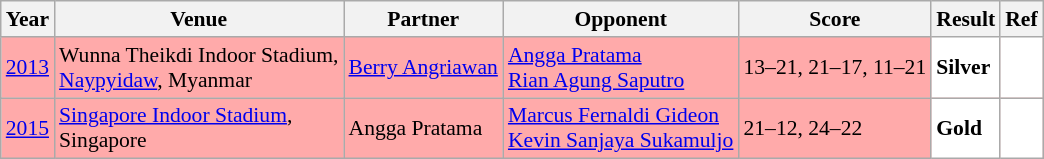<table class="sortable wikitable" style="font-size: 90%">
<tr>
<th>Year</th>
<th>Venue</th>
<th>Partner</th>
<th>Opponent</th>
<th>Score</th>
<th>Result</th>
<th>Ref</th>
</tr>
<tr style="background:#FFAAAA">
<td align="center"><a href='#'>2013</a></td>
<td align="left">Wunna Theikdi Indoor Stadium,<br><a href='#'>Naypyidaw</a>, Myanmar</td>
<td align="left"> <a href='#'>Berry Angriawan</a></td>
<td align="left"> <a href='#'>Angga Pratama</a><br> <a href='#'>Rian Agung Saputro</a></td>
<td align="left">13–21, 21–17, 11–21</td>
<td style="text-align:left; background:white"> <strong>Silver</strong></td>
<td style="text-align:center; background:white"></td>
</tr>
<tr style="background:#FFAAAA">
<td align="center"><a href='#'>2015</a></td>
<td align="left"><a href='#'>Singapore Indoor Stadium</a>,<br>Singapore</td>
<td align="left"> Angga Pratama</td>
<td align="left"> <a href='#'>Marcus Fernaldi Gideon</a><br> <a href='#'>Kevin Sanjaya Sukamuljo</a></td>
<td align="left">21–12, 24–22</td>
<td style="text-align:left; background:white"> <strong>Gold</strong></td>
<td style="text-align:center; background:white"></td>
</tr>
</table>
